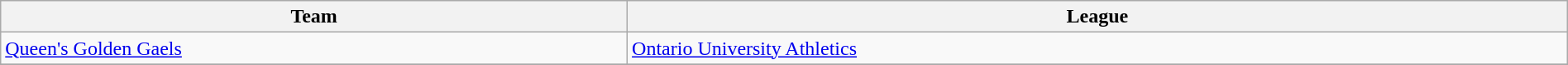<table class="wikitable sortable" width=100%>
<tr>
<th width=40%>Team</th>
<th width=60%>League</th>
</tr>
<tr>
<td><a href='#'>Queen's Golden Gaels</a></td>
<td><a href='#'>Ontario University Athletics</a></td>
</tr>
<tr>
</tr>
</table>
